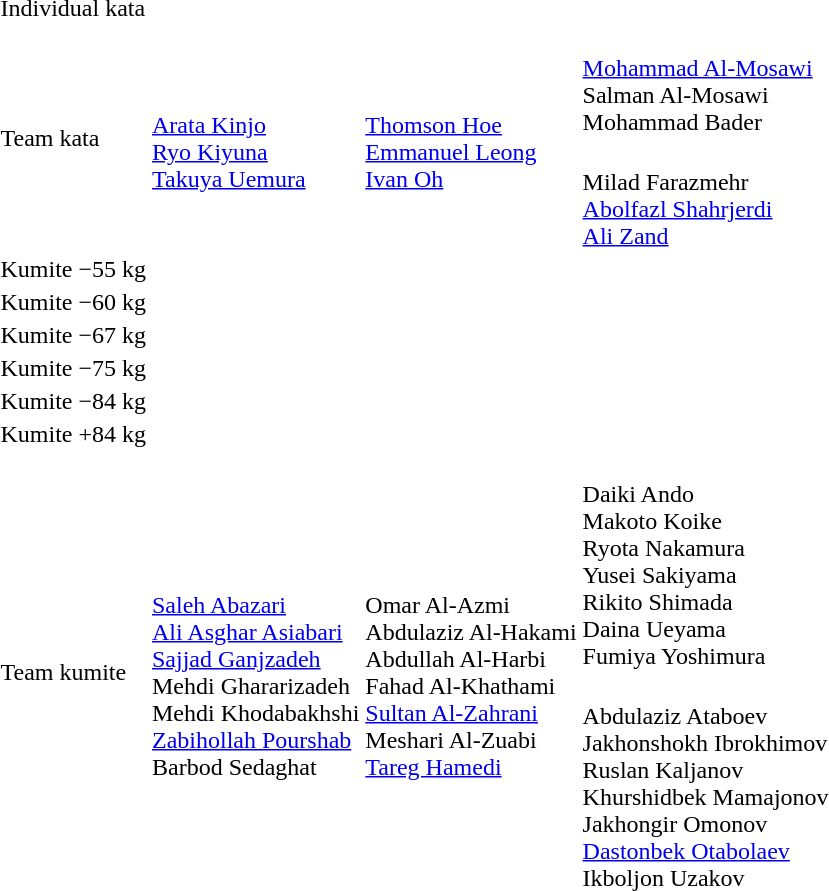<table>
<tr>
<td rowspan=2>Individual kata</td>
<td rowspan=2></td>
<td rowspan=2></td>
<td></td>
</tr>
<tr>
<td></td>
</tr>
<tr>
<td rowspan=2>Team kata</td>
<td rowspan=2><br><a href='#'>Arata Kinjo</a><br><a href='#'>Ryo Kiyuna</a><br><a href='#'>Takuya Uemura</a></td>
<td rowspan=2><br><a href='#'>Thomson Hoe</a><br><a href='#'>Emmanuel Leong</a><br><a href='#'>Ivan Oh</a></td>
<td><br><a href='#'>Mohammad Al-Mosawi</a><br>Salman Al-Mosawi<br>Mohammad Bader</td>
</tr>
<tr>
<td><br>Milad Farazmehr<br><a href='#'>Abolfazl Shahrjerdi</a><br><a href='#'>Ali Zand</a></td>
</tr>
<tr>
<td rowspan=2>Kumite −55 kg</td>
<td rowspan=2></td>
<td rowspan=2></td>
<td></td>
</tr>
<tr>
<td></td>
</tr>
<tr>
<td rowspan=2>Kumite −60 kg</td>
<td rowspan=2></td>
<td rowspan=2></td>
<td></td>
</tr>
<tr>
<td></td>
</tr>
<tr>
<td rowspan=2>Kumite −67 kg</td>
<td rowspan=2></td>
<td rowspan=2></td>
<td></td>
</tr>
<tr>
<td></td>
</tr>
<tr>
<td rowspan=2>Kumite −75 kg</td>
<td rowspan=2></td>
<td rowspan=2></td>
<td></td>
</tr>
<tr>
<td></td>
</tr>
<tr>
<td rowspan=2>Kumite −84 kg</td>
<td rowspan=2></td>
<td rowspan=2></td>
<td></td>
</tr>
<tr>
<td></td>
</tr>
<tr>
<td rowspan=2>Kumite +84 kg</td>
<td rowspan=2></td>
<td rowspan=2></td>
<td></td>
</tr>
<tr>
<td></td>
</tr>
<tr>
<td rowspan=2>Team kumite</td>
<td rowspan=2><br><a href='#'>Saleh Abazari</a><br><a href='#'>Ali Asghar Asiabari</a><br><a href='#'>Sajjad Ganjzadeh</a><br>Mehdi Ghararizadeh<br>Mehdi Khodabakhshi<br><a href='#'>Zabihollah Pourshab</a><br>Barbod Sedaghat</td>
<td rowspan=2><br>Omar Al-Azmi<br>Abdulaziz Al-Hakami<br>Abdullah Al-Harbi<br>Fahad Al-Khathami<br><a href='#'>Sultan Al-Zahrani</a><br>Meshari Al-Zuabi<br><a href='#'>Tareg Hamedi</a></td>
<td><br>Daiki Ando<br>Makoto Koike<br>Ryota Nakamura<br>Yusei Sakiyama<br>Rikito Shimada<br>Daina Ueyama<br>Fumiya Yoshimura</td>
</tr>
<tr>
<td><br>Abdulaziz Ataboev<br>Jakhonshokh Ibrokhimov<br>Ruslan Kaljanov<br>Khurshidbek Mamajonov<br>Jakhongir Omonov<br><a href='#'>Dastonbek Otabolaev</a><br>Ikboljon Uzakov</td>
</tr>
</table>
